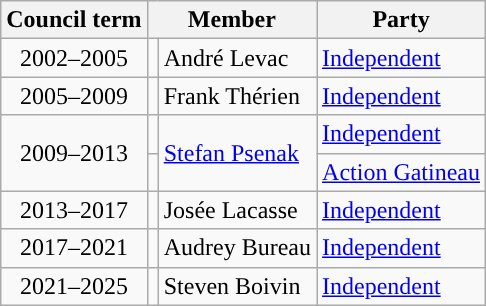<table class="wikitable">
<tr>
<th>Council term</th>
<th colspan="2">Member</th>
<th>Party</th>
</tr>
<tr>
<td align="center">2002–2005</td>
<td style="color:inherit;background-color:"></td>
<td>André Levac</td>
<td><a href='#'>Independent</a></td>
</tr>
<tr>
<td align="center">2005–2009</td>
<td style="color:inherit;background-color:"></td>
<td>Frank Thérien</td>
<td><a href='#'>Independent</a></td>
</tr>
<tr>
<td rowspan="2" align="center">2009–2013</td>
<td style="color:inherit;background-color:"></td>
<td rowspan="2"><a href='#'>Stefan Psenak</a></td>
<td><a href='#'>Independent</a></td>
</tr>
<tr>
<td style="color:inherit;background-color:"></td>
<td><a href='#'>Action Gatineau</a></td>
</tr>
<tr>
<td align="center">2013–2017</td>
<td style="color:inherit;background-color:"></td>
<td>Josée Lacasse</td>
<td><a href='#'>Independent</a></td>
</tr>
<tr>
<td align="center">2017–2021</td>
<td style="color:inherit;background-color:"></td>
<td>Audrey Bureau</td>
<td><a href='#'>Independent</a></td>
</tr>
<tr>
<td align="center">2021–2025</td>
<td style="color:inherit;background-color:"></td>
<td>Steven Boivin</td>
<td><a href='#'>Independent</a></td>
</tr>
</table>
